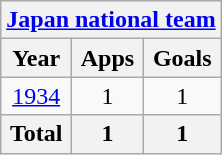<table class="wikitable" style="text-align:center">
<tr>
<th colspan=3><a href='#'>Japan national team</a></th>
</tr>
<tr>
<th>Year</th>
<th>Apps</th>
<th>Goals</th>
</tr>
<tr>
<td><a href='#'>1934</a></td>
<td>1</td>
<td>1</td>
</tr>
<tr>
<th>Total</th>
<th>1</th>
<th>1</th>
</tr>
</table>
